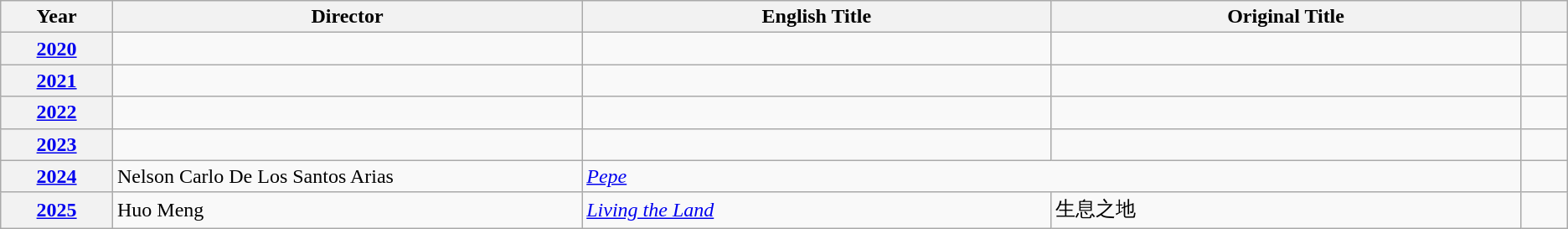<table class="wikitable unsortable">
<tr>
<th scope="col" style="width:2%;">Year</th>
<th scope="col" style="width:10%;">Director</th>
<th scope="col" style="width:10%;">English Title</th>
<th scope="col" style="width:10%;">Original Title</th>
<th scope="col" style="width:1%;" class="unsortable"></th>
</tr>
<tr>
<th style="text-align:center;"><a href='#'>2020</a></th>
<td> </td>
<td></td>
<td></td>
<td style="text-align:center;"></td>
</tr>
<tr>
<th style="text-align:center;"><a href='#'>2021</a></th>
<td> </td>
<td></td>
<td></td>
<td style="text-align:center;"></td>
</tr>
<tr>
<th style="text-align:center;"><a href='#'>2022</a></th>
<td> </td>
<td></td>
<td></td>
<td style="text-align:center;"></td>
</tr>
<tr>
<th style="text-align:center;"><a href='#'>2023</a></th>
<td> </td>
<td></td>
<td></td>
<td style="text-align:center;"></td>
</tr>
<tr>
<th style="text-align:center;"><a href='#'>2024</a></th>
<td> Nelson Carlo De Los Santos Arias</td>
<td colspan="2"><em><a href='#'>Pepe</a></em></td>
<td style="text-align:center;"></td>
</tr>
<tr>
<th><a href='#'>2025</a></th>
<td> Huo Meng</td>
<td><em><a href='#'>Living the Land</a></em></td>
<td>生息之地</td>
<td></td>
</tr>
</table>
